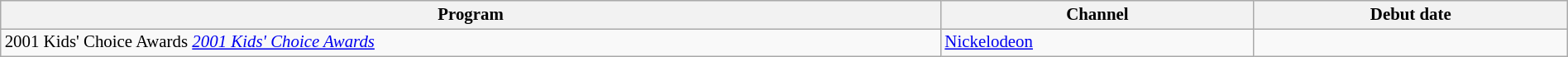<table class="wikitable sortable" width="100%" style="font-size:87%;">
<tr bgcolor="#efefef">
<th width=60%>Program</th>
<th width=20%>Channel</th>
<th width=20%>Debut date</th>
</tr>
<tr>
<td><span>2001 Kids' Choice Awards</span>  <em><a href='#'>2001 Kids' Choice Awards</a></em></td>
<td><a href='#'>Nickelodeon</a></td>
<td></td>
</tr>
</table>
